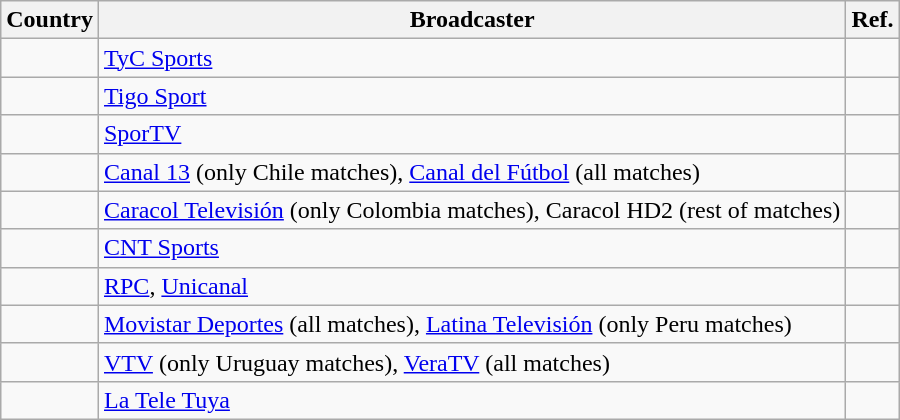<table class="wikitable">
<tr>
<th>Country</th>
<th>Broadcaster</th>
<th>Ref.</th>
</tr>
<tr>
<td></td>
<td><a href='#'>TyC Sports</a></td>
<td></td>
</tr>
<tr>
<td></td>
<td><a href='#'>Tigo Sport</a></td>
<td></td>
</tr>
<tr>
<td></td>
<td><a href='#'>SporTV</a></td>
<td></td>
</tr>
<tr>
<td></td>
<td><a href='#'>Canal 13</a> (only Chile matches), <a href='#'>Canal del Fútbol</a> (all matches)</td>
<td></td>
</tr>
<tr>
<td></td>
<td><a href='#'>Caracol Televisión</a> (only Colombia matches), Caracol HD2 (rest of matches)</td>
<td></td>
</tr>
<tr>
<td></td>
<td><a href='#'>CNT Sports</a></td>
<td></td>
</tr>
<tr>
<td></td>
<td><a href='#'>RPC</a>, <a href='#'>Unicanal</a></td>
<td></td>
</tr>
<tr>
<td></td>
<td><a href='#'>Movistar Deportes</a> (all matches), <a href='#'>Latina Televisión</a> (only Peru matches)</td>
<td></td>
</tr>
<tr>
<td></td>
<td><a href='#'>VTV</a> (only Uruguay matches), <a href='#'>VeraTV</a> (all matches)</td>
<td></td>
</tr>
<tr>
<td></td>
<td><a href='#'>La Tele Tuya</a></td>
<td></td>
</tr>
</table>
